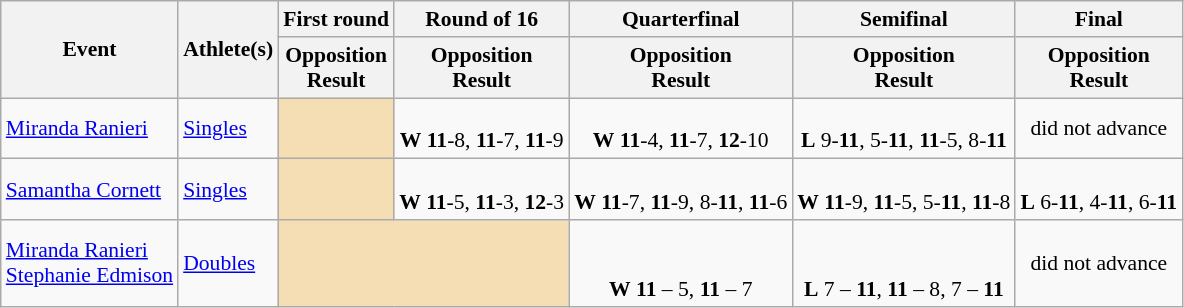<table class="wikitable" border="1" style="font-size:90%">
<tr>
<th rowspan=2>Event</th>
<th rowspan=2>Athlete(s)</th>
<th>First round</th>
<th>Round of 16</th>
<th>Quarterfinal</th>
<th>Semifinal</th>
<th>Final</th>
</tr>
<tr>
<th>Opposition<br>Result</th>
<th>Opposition<br>Result</th>
<th>Opposition<br>Result</th>
<th>Opposition<br>Result</th>
<th>Opposition<br>Result</th>
</tr>
<tr>
<td><a href='#'>Miranda Ranieri</a></td>
<td><a href='#'>Singles</a></td>
<td bgcolor=wheat></td>
<td align=center><br><strong>W</strong> <strong>11</strong>-8, <strong>11</strong>-7, <strong>11</strong>-9</td>
<td align=center><br><strong>W</strong> <strong>11</strong>-4, <strong>11</strong>-7, <strong>12</strong>-10</td>
<td align=center><br><strong>L</strong> 9-<strong>11</strong>, 5-<strong>11</strong>, <strong>11</strong>-5, 8-<strong>11</strong><br></td>
<td align="center" colspan="7">did not advance</td>
</tr>
<tr>
<td><a href='#'>Samantha Cornett</a></td>
<td><a href='#'>Singles</a></td>
<td bgcolor=wheat></td>
<td align=center><br><strong>W</strong> <strong>11</strong>-5, <strong>11</strong>-3, <strong>12</strong>-3</td>
<td align=center><br><strong>W</strong> <strong>11</strong>-7, <strong>11</strong>-9, 8-<strong>11</strong>, <strong>11</strong>-6</td>
<td align=center><br><strong>W</strong> <strong>11</strong>-9, <strong>11</strong>-5, 5-<strong>11</strong>, <strong>11</strong>-8</td>
<td align=center><br><strong>L</strong> 6-<strong>11</strong>, 4-<strong>11</strong>, 6-<strong>11</strong><br></td>
</tr>
<tr>
<td><a href='#'>Miranda Ranieri</a><br><a href='#'>Stephanie Edmison</a></td>
<td><a href='#'>Doubles</a></td>
<td align=center bgcolor=wheat colspan=2></td>
<td align=center><br><br><strong>W</strong> <strong>11</strong> – 5, <strong>11</strong> – 7</td>
<td align=center><br><br><strong>L</strong> 7 – <strong>11</strong>, <strong>11</strong> – 8, 7 – <strong>11</strong><br></td>
<td align="center" colspan="7">did not advance</td>
</tr>
</table>
